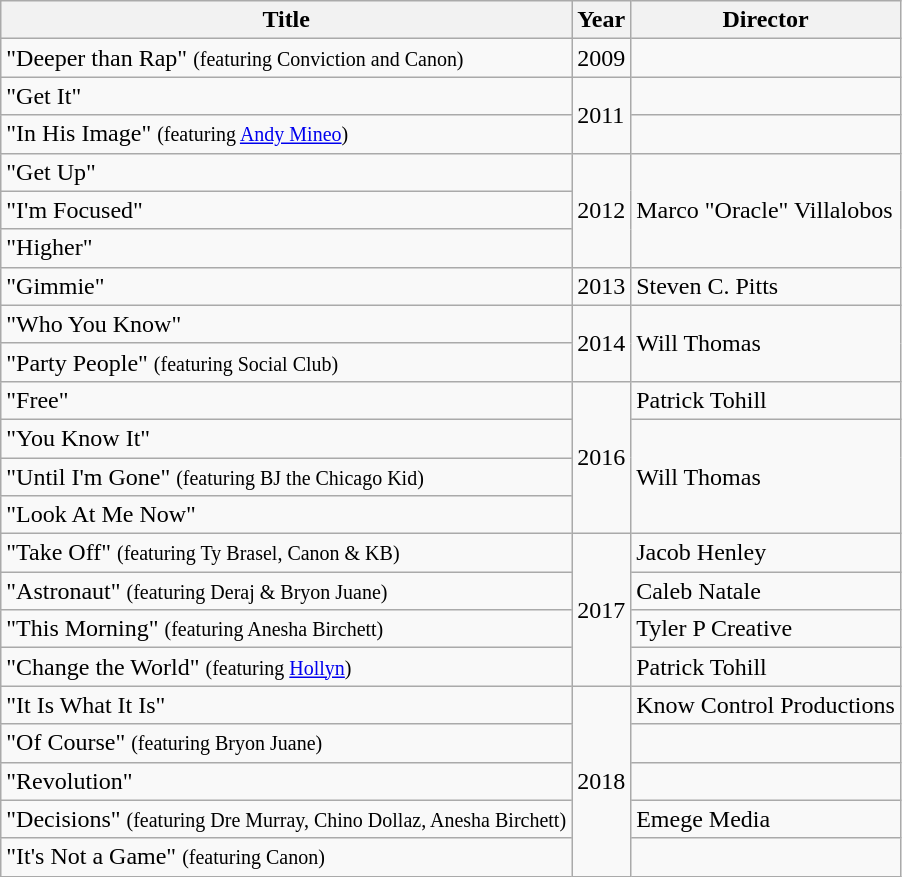<table class="wikitable">
<tr>
<th>Title</th>
<th>Year</th>
<th>Director</th>
</tr>
<tr>
<td>"Deeper than Rap" <small>(featuring Conviction and Canon)</small></td>
<td>2009</td>
<td></td>
</tr>
<tr>
<td>"Get It"</td>
<td rowspan="2">2011</td>
<td></td>
</tr>
<tr>
<td>"In His Image" <small>(featuring <a href='#'>Andy Mineo</a>)</small></td>
<td></td>
</tr>
<tr>
<td>"Get Up"</td>
<td rowspan="3">2012</td>
<td rowspan="3">Marco "Oracle" Villalobos</td>
</tr>
<tr>
<td>"I'm Focused"</td>
</tr>
<tr>
<td>"Higher"</td>
</tr>
<tr>
<td>"Gimmie"</td>
<td>2013</td>
<td>Steven C. Pitts</td>
</tr>
<tr>
<td>"Who You Know"</td>
<td rowspan="2">2014</td>
<td rowspan="2">Will Thomas</td>
</tr>
<tr>
<td>"Party People" <small>(featuring Social Club)</small></td>
</tr>
<tr>
<td>"Free"</td>
<td rowspan="4">2016</td>
<td>Patrick Tohill</td>
</tr>
<tr>
<td>"You Know It"</td>
<td rowspan="3">Will Thomas</td>
</tr>
<tr>
<td>"Until I'm Gone" <small>(featuring BJ the Chicago Kid)</small></td>
</tr>
<tr>
<td>"Look At Me Now"</td>
</tr>
<tr>
<td>"Take Off" <small>(featuring Ty Brasel, Canon & KB)</small></td>
<td rowspan="4">2017</td>
<td>Jacob Henley</td>
</tr>
<tr>
<td>"Astronaut" <small>(featuring Deraj & Bryon Juane)</small></td>
<td>Caleb Natale</td>
</tr>
<tr>
<td>"This Morning" <small>(featuring Anesha Birchett)</small></td>
<td>Tyler P Creative</td>
</tr>
<tr>
<td>"Change the World" <small>(featuring <a href='#'>Hollyn</a>)</small></td>
<td>Patrick Tohill</td>
</tr>
<tr>
<td>"It Is What It Is"</td>
<td rowspan="5">2018</td>
<td>Know Control Productions</td>
</tr>
<tr>
<td>"Of Course" <small>(featuring Bryon Juane)</small></td>
<td></td>
</tr>
<tr>
<td>"Revolution"</td>
<td></td>
</tr>
<tr>
<td>"Decisions" <small>(featuring Dre Murray, Chino Dollaz, Anesha Birchett)</small></td>
<td>Emege Media</td>
</tr>
<tr>
<td>"It's Not a Game" <small>(featuring Canon)</small></td>
<td></td>
</tr>
</table>
